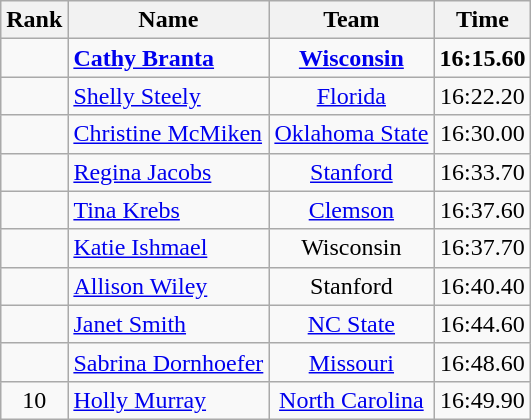<table class="wikitable sortable" style="text-align:center">
<tr>
<th>Rank</th>
<th>Name</th>
<th>Team</th>
<th>Time</th>
</tr>
<tr>
<td></td>
<td align=left> <strong><a href='#'>Cathy Branta</a></strong></td>
<td><strong><a href='#'>Wisconsin</a></strong></td>
<td><strong>16:15.60</strong></td>
</tr>
<tr>
<td></td>
<td align=left> <a href='#'>Shelly Steely</a></td>
<td><a href='#'>Florida</a></td>
<td>16:22.20</td>
</tr>
<tr>
<td></td>
<td align=left> <a href='#'>Christine McMiken</a></td>
<td><a href='#'>Oklahoma State</a></td>
<td>16:30.00</td>
</tr>
<tr>
<td></td>
<td align=left> <a href='#'>Regina Jacobs</a></td>
<td><a href='#'>Stanford</a></td>
<td>16:33.70</td>
</tr>
<tr>
<td></td>
<td align=left> <a href='#'>Tina Krebs</a></td>
<td><a href='#'>Clemson</a></td>
<td>16:37.60</td>
</tr>
<tr>
<td></td>
<td align=left> <a href='#'>Katie Ishmael</a></td>
<td>Wisconsin</td>
<td>16:37.70</td>
</tr>
<tr>
<td></td>
<td align=left> <a href='#'>Allison Wiley</a></td>
<td>Stanford</td>
<td>16:40.40</td>
</tr>
<tr>
<td></td>
<td align=left> <a href='#'>Janet Smith</a></td>
<td><a href='#'>NC State</a></td>
<td>16:44.60</td>
</tr>
<tr>
<td></td>
<td align=left> <a href='#'>Sabrina Dornhoefer</a></td>
<td><a href='#'>Missouri</a></td>
<td>16:48.60</td>
</tr>
<tr>
<td>10</td>
<td align=left> <a href='#'>Holly Murray</a></td>
<td><a href='#'>North Carolina</a></td>
<td>16:49.90</td>
</tr>
</table>
